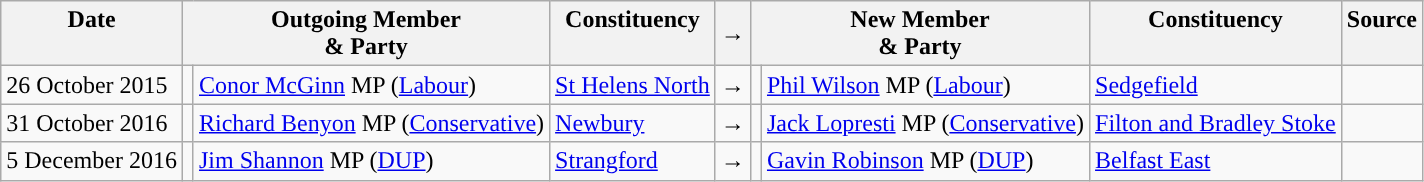<table class="wikitable">
<tr>
<th valign="top">Date</th>
<th colspan="2" valign="top">Outgoing Member<br>& Party</th>
<th valign="top">Constituency</th>
<th>→</th>
<th colspan="2" valign="top">New Member<br>& Party</th>
<th valign="top">Constituency</th>
<th valign="top">Source</th>
</tr>
<tr>
<td>26 October 2015</td>
<td style="color:inherit;background:"></td>
<td><a href='#'>Conor McGinn</a> MP (<a href='#'>Labour</a>)</td>
<td><a href='#'>St Helens North</a></td>
<td>→</td>
<td style="color:inherit;background:"></td>
<td><a href='#'>Phil Wilson</a> MP (<a href='#'>Labour</a>)</td>
<td><a href='#'>Sedgefield</a></td>
<td></td>
</tr>
<tr>
<td>31 October 2016</td>
<td style="color:inherit;background:"></td>
<td><a href='#'>Richard Benyon</a> MP (<a href='#'>Conservative</a>)</td>
<td><a href='#'>Newbury</a></td>
<td>→</td>
<td style="color:inherit;background:"></td>
<td><a href='#'>Jack Lopresti</a> MP (<a href='#'>Conservative</a>)</td>
<td><a href='#'>Filton and Bradley Stoke</a></td>
<td></td>
</tr>
<tr>
<td>5 December 2016</td>
<td style="color:inherit;background:"></td>
<td><a href='#'>Jim Shannon</a> MP (<a href='#'>DUP</a>)</td>
<td><a href='#'>Strangford</a></td>
<td>→</td>
<td style="color:inherit;background:"></td>
<td><a href='#'>Gavin Robinson</a> MP (<a href='#'>DUP</a>)</td>
<td><a href='#'>Belfast East</a></td>
<td></td>
</tr>
</table>
